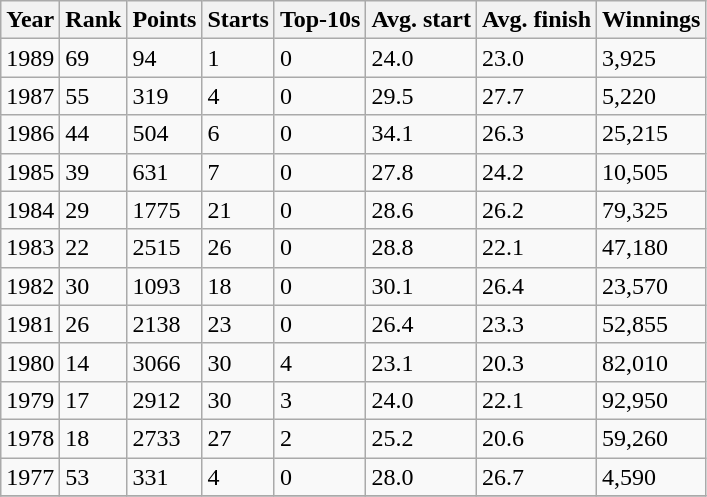<table class="wikitable" border="1">
<tr>
<th>Year</th>
<th>Rank</th>
<th>Points</th>
<th>Starts</th>
<th>Top-10s</th>
<th>Avg. start</th>
<th>Avg. finish</th>
<th>Winnings</th>
</tr>
<tr>
<td>1989</td>
<td>69</td>
<td>94</td>
<td>1</td>
<td>0</td>
<td>24.0</td>
<td>23.0</td>
<td>3,925</td>
</tr>
<tr>
<td>1987</td>
<td>55</td>
<td>319</td>
<td>4</td>
<td>0</td>
<td>29.5</td>
<td>27.7</td>
<td>5,220</td>
</tr>
<tr>
<td>1986</td>
<td>44</td>
<td>504</td>
<td>6</td>
<td>0</td>
<td>34.1</td>
<td>26.3</td>
<td>25,215</td>
</tr>
<tr>
<td>1985</td>
<td>39</td>
<td>631</td>
<td>7</td>
<td>0</td>
<td>27.8</td>
<td>24.2</td>
<td>10,505</td>
</tr>
<tr>
<td>1984</td>
<td>29</td>
<td>1775</td>
<td>21</td>
<td>0</td>
<td>28.6</td>
<td>26.2</td>
<td>79,325</td>
</tr>
<tr>
<td>1983</td>
<td>22</td>
<td>2515</td>
<td>26</td>
<td>0</td>
<td>28.8</td>
<td>22.1</td>
<td>47,180</td>
</tr>
<tr>
<td>1982</td>
<td>30</td>
<td>1093</td>
<td>18</td>
<td>0</td>
<td>30.1</td>
<td>26.4</td>
<td>23,570</td>
</tr>
<tr>
<td>1981</td>
<td>26</td>
<td>2138</td>
<td>23</td>
<td>0</td>
<td>26.4</td>
<td>23.3</td>
<td>52,855</td>
</tr>
<tr>
<td>1980</td>
<td>14</td>
<td>3066</td>
<td>30</td>
<td>4</td>
<td>23.1</td>
<td>20.3</td>
<td>82,010</td>
</tr>
<tr>
<td>1979</td>
<td>17</td>
<td>2912</td>
<td>30</td>
<td>3</td>
<td>24.0</td>
<td>22.1</td>
<td>92,950</td>
</tr>
<tr>
<td>1978</td>
<td>18</td>
<td>2733</td>
<td>27</td>
<td>2</td>
<td>25.2</td>
<td>20.6</td>
<td>59,260</td>
</tr>
<tr>
<td>1977</td>
<td>53</td>
<td>331</td>
<td>4</td>
<td>0</td>
<td>28.0</td>
<td>26.7</td>
<td>4,590</td>
</tr>
<tr>
</tr>
</table>
